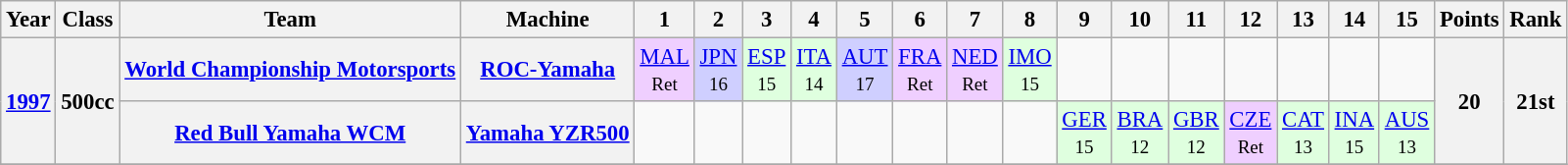<table class="wikitable" style="text-align:center; font-size:95%">
<tr>
<th>Year</th>
<th>Class</th>
<th>Team</th>
<th>Machine</th>
<th>1</th>
<th>2</th>
<th>3</th>
<th>4</th>
<th>5</th>
<th>6</th>
<th>7</th>
<th>8</th>
<th>9</th>
<th>10</th>
<th>11</th>
<th>12</th>
<th>13</th>
<th>14</th>
<th>15</th>
<th>Points</th>
<th>Rank</th>
</tr>
<tr>
<th rowspan=2><a href='#'>1997</a></th>
<th rowspan=2>500cc</th>
<th><a href='#'>World Championship Motorsports</a></th>
<th><a href='#'>ROC-Yamaha</a></th>
<td style="background:#efcfff;"><a href='#'>MAL</a><br><small>Ret</small></td>
<td style="background:#cfcfff;"><a href='#'>JPN</a><br><small>16</small></td>
<td style="background:#dfffdf;"><a href='#'>ESP</a><br><small>15</small></td>
<td style="background:#dfffdf;"><a href='#'>ITA</a><br><small>14</small></td>
<td style="background:#cfcfff;"><a href='#'>AUT</a><br><small>17</small></td>
<td style="background:#efcfff;"><a href='#'>FRA</a><br><small>Ret</small></td>
<td style="background:#efcfff;"><a href='#'>NED</a><br><small>Ret</small></td>
<td style="background:#dfffdf;"><a href='#'>IMO</a><br><small>15</small></td>
<td></td>
<td></td>
<td></td>
<td></td>
<td></td>
<td></td>
<td></td>
<th rowspan=2>20</th>
<th rowspan=2>21st</th>
</tr>
<tr>
<th><a href='#'>Red Bull Yamaha WCM</a></th>
<th><a href='#'>Yamaha YZR500</a></th>
<td></td>
<td></td>
<td></td>
<td></td>
<td></td>
<td></td>
<td></td>
<td></td>
<td style="background:#dfffdf;"><a href='#'>GER</a><br><small>15</small></td>
<td style="background:#dfffdf;"><a href='#'>BRA</a><br><small>12</small></td>
<td style="background:#dfffdf;"><a href='#'>GBR</a><br><small>12</small></td>
<td style="background:#efcfff;"><a href='#'>CZE</a><br><small>Ret</small></td>
<td style="background:#dfffdf;"><a href='#'>CAT</a><br><small>13</small></td>
<td style="background:#dfffdf;"><a href='#'>INA</a><br><small>15</small></td>
<td style="background:#dfffdf;"><a href='#'>AUS</a><br><small>13</small></td>
</tr>
<tr>
</tr>
</table>
